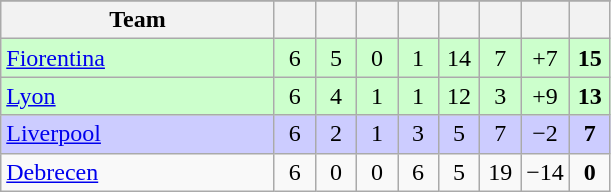<table class="wikitable" style="text-align: center;">
<tr>
</tr>
<tr>
<th width="175">Team</th>
<th width="20"></th>
<th width="20"></th>
<th width="20"></th>
<th width="20"></th>
<th width="20"></th>
<th width="20"></th>
<th width="20"></th>
<th width="20"></th>
</tr>
<tr bgcolor="#ccffcc">
<td align=left> <a href='#'>Fiorentina</a></td>
<td>6</td>
<td>5</td>
<td>0</td>
<td>1</td>
<td>14</td>
<td>7</td>
<td>+7</td>
<td><strong>15</strong></td>
</tr>
<tr bgcolor="#ccffcc">
<td align=left> <a href='#'>Lyon</a></td>
<td>6</td>
<td>4</td>
<td>1</td>
<td>1</td>
<td>12</td>
<td>3</td>
<td>+9</td>
<td><strong>13</strong></td>
</tr>
<tr bgcolor="#ccccff">
<td align=left> <a href='#'>Liverpool</a></td>
<td>6</td>
<td>2</td>
<td>1</td>
<td>3</td>
<td>5</td>
<td>7</td>
<td>−2</td>
<td><strong>7</strong></td>
</tr>
<tr>
<td align=left> <a href='#'>Debrecen</a></td>
<td>6</td>
<td>0</td>
<td>0</td>
<td>6</td>
<td>5</td>
<td>19</td>
<td>−14</td>
<td><strong>0</strong></td>
</tr>
</table>
